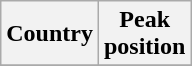<table class="wikitable">
<tr>
<th>Country</th>
<th>Peak<br>position</th>
</tr>
<tr>
</tr>
</table>
